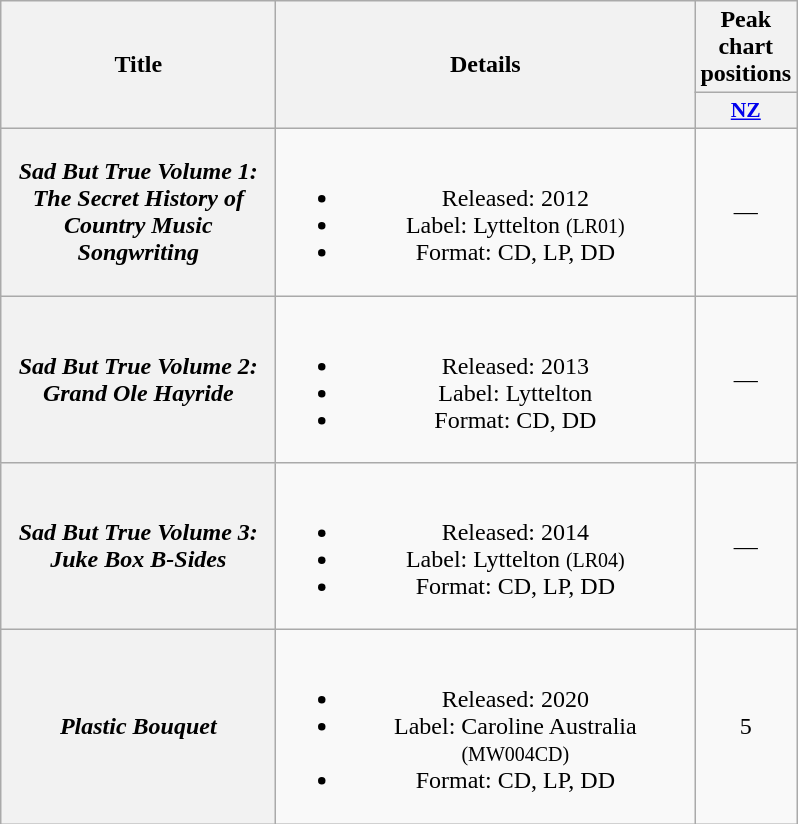<table class="wikitable plainrowheaders" style="text-align:center;" border="1">
<tr>
<th scope="col" rowspan="2" style="width:11em;">Title</th>
<th scope="col" rowspan="2" style="width:17em;">Details</th>
<th scope="col" colspan="1">Peak chart positions</th>
</tr>
<tr>
<th scope="col" style="width:3em;font-size:90%;"><a href='#'>NZ</a><br></th>
</tr>
<tr>
<th scope="row"><em>Sad But True Volume 1: The Secret History of Country Music Songwriting</em><br></th>
<td><br><ul><li>Released: 2012</li><li>Label: Lyttelton <small>(LR01)</small></li><li>Format: CD, LP, DD</li></ul></td>
<td>—</td>
</tr>
<tr>
<th scope="row"><em>Sad But True Volume 2: Grand Ole Hayride</em><br></th>
<td><br><ul><li>Released: 2013</li><li>Label: Lyttelton</li><li>Format: CD, DD</li></ul></td>
<td>—</td>
</tr>
<tr>
<th scope="row"><em>Sad But True Volume 3: Juke Box B-Sides</em><br></th>
<td><br><ul><li>Released: 2014</li><li>Label: Lyttelton <small>(LR04)</small></li><li>Format: CD, LP, DD</li></ul></td>
<td>—</td>
</tr>
<tr>
<th scope="row"><em>Plastic Bouquet</em><br></th>
<td><br><ul><li>Released: 2020</li><li>Label: Caroline Australia <small>(MW004CD)</small></li><li>Format: CD, LP, DD</li></ul></td>
<td>5</td>
</tr>
</table>
